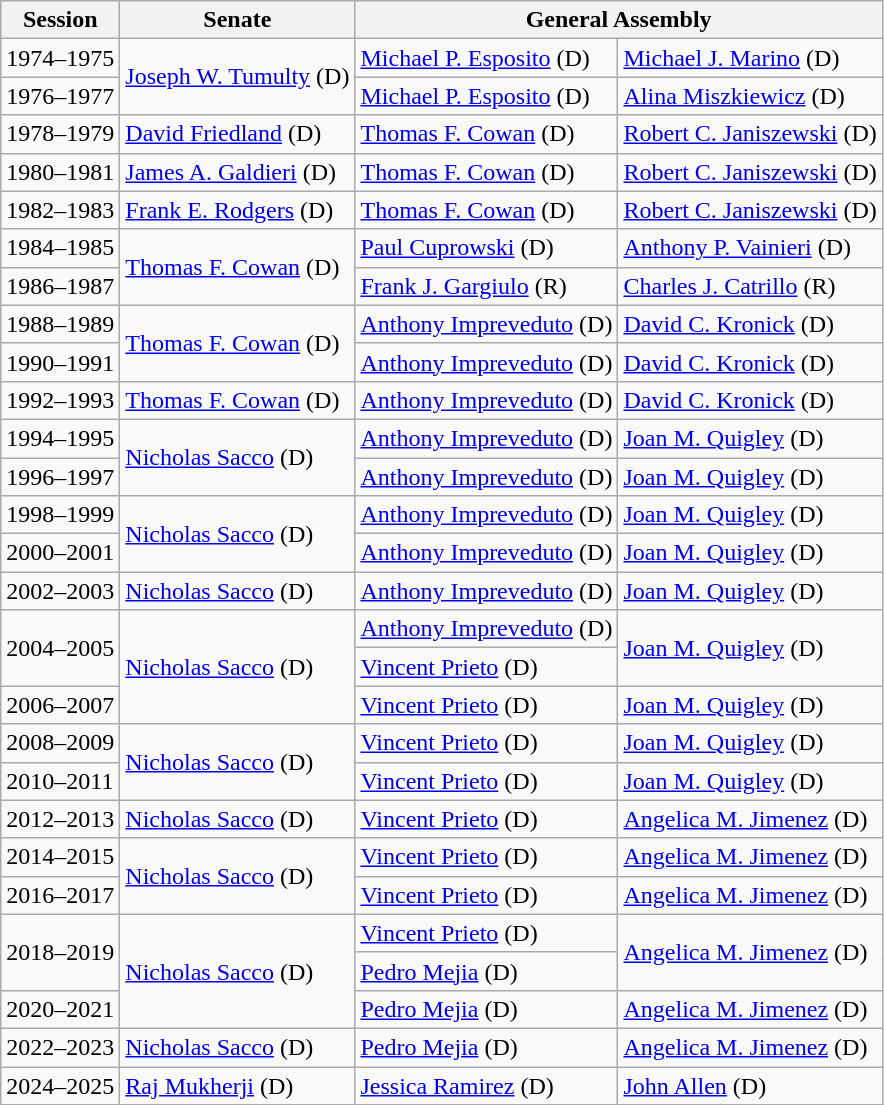<table class="wikitable">
<tr>
<th>Session</th>
<th>Senate</th>
<th colspan=2>General Assembly</th>
</tr>
<tr>
<td>1974–1975</td>
<td rowspan=2 ><a href='#'>Joseph W. Tumulty</a> (D)</td>
<td><a href='#'>Michael P. Esposito</a> (D)</td>
<td><a href='#'>Michael J. Marino</a> (D)</td>
</tr>
<tr>
<td>1976–1977</td>
<td><a href='#'>Michael P. Esposito</a> (D)</td>
<td><a href='#'>Alina Miszkiewicz</a> (D)</td>
</tr>
<tr>
<td>1978–1979</td>
<td rowspan=2 ><a href='#'>David Friedland</a> (D)<small> </small><br></td>
<td><a href='#'>Thomas F. Cowan</a> (D)</td>
<td><a href='#'>Robert C. Janiszewski</a> (D)</td>
</tr>
<tr>
<td rowspan=2>1980–1981</td>
<td rowspan=2 ><a href='#'>Thomas F. Cowan</a> (D)</td>
<td rowspan=2 ><a href='#'>Robert C. Janiszewski</a> (D)</td>
</tr>
<tr>
<td><a href='#'>James A. Galdieri</a> (D)</td>
</tr>
<tr>
<td>1982–1983</td>
<td><a href='#'>Frank E. Rodgers</a> (D)</td>
<td><a href='#'>Thomas F. Cowan</a> (D)</td>
<td><a href='#'>Robert C. Janiszewski</a> (D)</td>
</tr>
<tr>
<td>1984–1985</td>
<td rowspan=2 ><a href='#'>Thomas F. Cowan</a> (D)</td>
<td><a href='#'>Paul Cuprowski</a> (D)</td>
<td><a href='#'>Anthony P. Vainieri</a> (D)</td>
</tr>
<tr>
<td>1986–1987</td>
<td><a href='#'>Frank J. Gargiulo</a> (R)</td>
<td><a href='#'>Charles J. Catrillo</a> (R)</td>
</tr>
<tr>
<td>1988–1989</td>
<td rowspan=2 ><a href='#'>Thomas F. Cowan</a> (D)</td>
<td><a href='#'>Anthony Impreveduto</a> (D)</td>
<td><a href='#'>David C. Kronick</a> (D)</td>
</tr>
<tr>
<td>1990–1991</td>
<td><a href='#'>Anthony Impreveduto</a> (D)</td>
<td><a href='#'>David C. Kronick</a> (D)</td>
</tr>
<tr>
<td>1992–1993</td>
<td><a href='#'>Thomas F. Cowan</a> (D)</td>
<td><a href='#'>Anthony Impreveduto</a> (D)</td>
<td><a href='#'>David C. Kronick</a> (D)</td>
</tr>
<tr>
<td>1994–1995</td>
<td rowspan=2 ><a href='#'>Nicholas Sacco</a> (D)</td>
<td><a href='#'>Anthony Impreveduto</a> (D)</td>
<td><a href='#'>Joan M. Quigley</a> (D)</td>
</tr>
<tr>
<td>1996–1997</td>
<td><a href='#'>Anthony Impreveduto</a> (D)</td>
<td><a href='#'>Joan M. Quigley</a> (D)</td>
</tr>
<tr>
<td>1998–1999</td>
<td rowspan=2 ><a href='#'>Nicholas Sacco</a> (D)</td>
<td><a href='#'>Anthony Impreveduto</a> (D)</td>
<td><a href='#'>Joan M. Quigley</a> (D)</td>
</tr>
<tr>
<td>2000–2001</td>
<td><a href='#'>Anthony Impreveduto</a> (D)</td>
<td><a href='#'>Joan M. Quigley</a> (D)</td>
</tr>
<tr>
<td>2002–2003</td>
<td><a href='#'>Nicholas Sacco</a> (D)</td>
<td><a href='#'>Anthony Impreveduto</a> (D)</td>
<td><a href='#'>Joan M. Quigley</a> (D)</td>
</tr>
<tr>
<td rowspan=2>2004–2005</td>
<td rowspan=3 ><a href='#'>Nicholas Sacco</a> (D)</td>
<td><a href='#'>Anthony Impreveduto</a> (D)</td>
<td rowspan=2 ><a href='#'>Joan M. Quigley</a> (D)</td>
</tr>
<tr>
<td><a href='#'>Vincent Prieto</a> (D)</td>
</tr>
<tr>
<td>2006–2007</td>
<td><a href='#'>Vincent Prieto</a> (D)</td>
<td><a href='#'>Joan M. Quigley</a> (D)</td>
</tr>
<tr>
<td>2008–2009</td>
<td rowspan=2 ><a href='#'>Nicholas Sacco</a> (D)</td>
<td><a href='#'>Vincent Prieto</a> (D)</td>
<td><a href='#'>Joan M. Quigley</a> (D)</td>
</tr>
<tr>
<td>2010–2011</td>
<td><a href='#'>Vincent Prieto</a> (D)</td>
<td><a href='#'>Joan M. Quigley</a> (D)</td>
</tr>
<tr>
<td>2012–2013</td>
<td><a href='#'>Nicholas Sacco</a> (D)</td>
<td><a href='#'>Vincent Prieto</a> (D)</td>
<td><a href='#'>Angelica M. Jimenez</a> (D)</td>
</tr>
<tr>
<td>2014–2015</td>
<td rowspan=2 ><a href='#'>Nicholas Sacco</a> (D)</td>
<td><a href='#'>Vincent Prieto</a> (D)</td>
<td><a href='#'>Angelica M. Jimenez</a> (D)</td>
</tr>
<tr>
<td>2016–2017</td>
<td><a href='#'>Vincent Prieto</a> (D)</td>
<td><a href='#'>Angelica M. Jimenez</a> (D)</td>
</tr>
<tr>
<td rowspan=2>2018–2019</td>
<td rowspan=3 ><a href='#'>Nicholas Sacco</a> (D)</td>
<td><a href='#'>Vincent Prieto</a> (D)</td>
<td rowspan=2 ><a href='#'>Angelica M. Jimenez</a> (D)</td>
</tr>
<tr>
<td><a href='#'>Pedro Mejia</a> (D)</td>
</tr>
<tr>
<td>2020–2021</td>
<td><a href='#'>Pedro Mejia</a> (D)</td>
<td><a href='#'>Angelica M. Jimenez</a> (D)</td>
</tr>
<tr>
<td>2022–2023</td>
<td><a href='#'>Nicholas Sacco</a> (D)</td>
<td><a href='#'>Pedro Mejia</a> (D)</td>
<td><a href='#'>Angelica M. Jimenez</a> (D)</td>
</tr>
<tr>
<td>2024–2025</td>
<td><a href='#'>Raj Mukherji</a> (D)</td>
<td><a href='#'>Jessica Ramirez</a> (D)</td>
<td><a href='#'>John Allen</a> (D)</td>
</tr>
</table>
